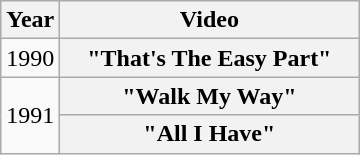<table class="wikitable plainrowheaders">
<tr>
<th>Year</th>
<th style="width:12em;">Video</th>
</tr>
<tr>
<td>1990</td>
<th scope="row">"That's The Easy Part"</th>
</tr>
<tr>
<td rowspan="2">1991</td>
<th scope="row">"Walk My Way"</th>
</tr>
<tr>
<th scope="row">"All I Have"</th>
</tr>
</table>
